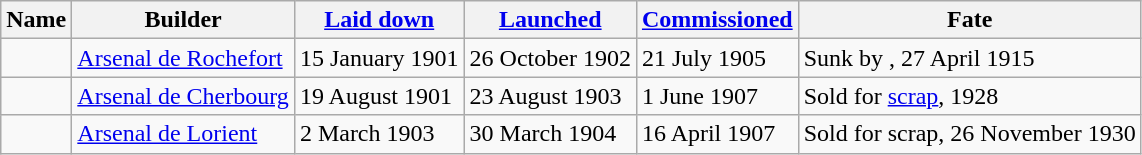<table class="wikitable plainrowheaders">
<tr>
<th scope="col">Name</th>
<th scope="col">Builder</th>
<th scope="col"><a href='#'>Laid down</a></th>
<th scope="col"><a href='#'>Launched</a></th>
<th scope="col"><a href='#'>Commissioned</a></th>
<th scope="col">Fate</th>
</tr>
<tr>
<td scope="row"></td>
<td><a href='#'>Arsenal de Rochefort</a></td>
<td>15 January 1901</td>
<td>26 October 1902</td>
<td>21 July 1905</td>
<td>Sunk by , 27 April 1915</td>
</tr>
<tr>
<td scope="row"></td>
<td><a href='#'>Arsenal de Cherbourg</a></td>
<td>19 August 1901</td>
<td>23 August 1903</td>
<td>1 June 1907</td>
<td>Sold for <a href='#'>scrap</a>, 1928</td>
</tr>
<tr>
<td scope="row"></td>
<td><a href='#'>Arsenal de Lorient</a></td>
<td>2 March 1903</td>
<td>30 March 1904</td>
<td>16 April 1907</td>
<td>Sold for scrap, 26 November 1930</td>
</tr>
</table>
